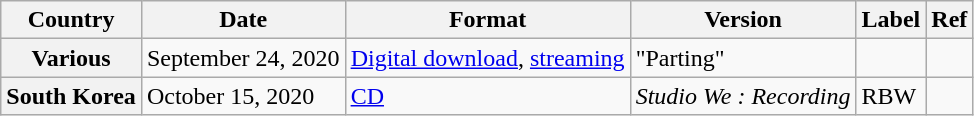<table class="wikitable plainrowheaders" text-align:center">
<tr>
<th>Country</th>
<th>Date</th>
<th>Format</th>
<th>Version</th>
<th>Label</th>
<th>Ref</th>
</tr>
<tr>
<th scope="row">Various</th>
<td>September 24, 2020</td>
<td><a href='#'>Digital download</a>, <a href='#'>streaming</a></td>
<td>"Parting"</td>
<td></td>
<td></td>
</tr>
<tr>
<th scope="row">South Korea</th>
<td>October 15, 2020</td>
<td><a href='#'>CD</a></td>
<td><em>Studio We : Recording</em></td>
<td>RBW</td>
<td></td>
</tr>
</table>
